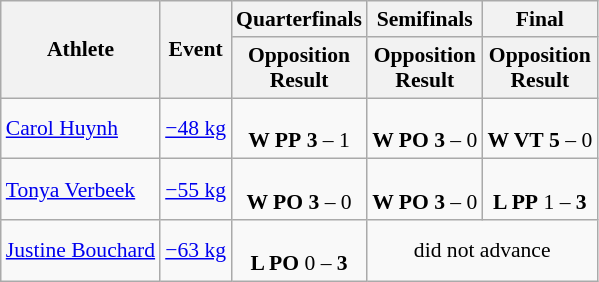<table class="wikitable" border="1" style="font-size:90%">
<tr>
<th rowspan=2>Athlete</th>
<th rowspan=2>Event</th>
<th>Quarterfinals</th>
<th>Semifinals</th>
<th>Final</th>
</tr>
<tr>
<th>Opposition<br>Result</th>
<th>Opposition<br>Result</th>
<th>Opposition<br>Result</th>
</tr>
<tr>
<td><a href='#'>Carol Huynh</a></td>
<td><a href='#'>−48 kg</a></td>
<td align=center><br><strong>W PP</strong> <strong>3</strong> – 1</td>
<td align=center><br><strong>W PO</strong> <strong>3</strong> – 0</td>
<td align=center><br><strong>W VT</strong> <strong>5</strong> – 0<br></td>
</tr>
<tr>
<td><a href='#'>Tonya Verbeek</a></td>
<td><a href='#'>−55 kg</a></td>
<td align=center><br><strong>W PO</strong> <strong>3</strong> – 0</td>
<td align=center><br><strong>W PO</strong> <strong>3</strong> – 0</td>
<td align=center><br><strong>L PP</strong> 1 – <strong>3</strong><br></td>
</tr>
<tr>
<td><a href='#'>Justine Bouchard</a></td>
<td><a href='#'>−63 kg</a></td>
<td align=center><br><strong>L PO</strong> 0 – <strong>3</strong></td>
<td align=center colspan="7">did not advance</td>
</tr>
</table>
